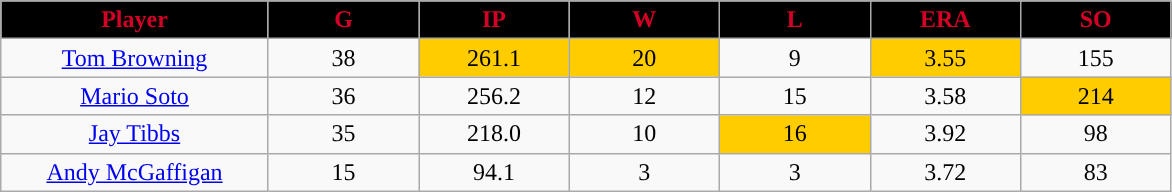<table class="wikitable sortable">
<tr>
<th style="background:black; color:#d40026; width:16%;">Player</th>
<th style="background:black; color:#d40026; width:9%;">G</th>
<th style="background:black; color:#d40026; width:9%;">IP</th>
<th style="background:black; color:#d40026; width:9%;">W</th>
<th style="background:black; color:#d40026; width:9%;">L</th>
<th style="background:black; color:#d40026; width:9%;">ERA</th>
<th style="background:black; color:#d40026; width:9%;">SO</th>
</tr>
<tr align="center">
<td><a href='#'>Tom Browning</a></td>
<td>38</td>
<td bgcolor="FFCC00">261.1</td>
<td bgcolor="FFCC00">20</td>
<td>9</td>
<td bgcolor="FFCC00">3.55</td>
<td>155</td>
</tr>
<tr align="center">
<td><a href='#'>Mario Soto</a></td>
<td>36</td>
<td>256.2</td>
<td>12</td>
<td>15</td>
<td>3.58</td>
<td bgcolor="FFCC00">214</td>
</tr>
<tr align="center">
<td><a href='#'>Jay Tibbs</a></td>
<td>35</td>
<td>218.0</td>
<td>10</td>
<td bgcolor="FFCC00">16</td>
<td>3.92</td>
<td>98</td>
</tr>
<tr align="center">
<td><a href='#'>Andy McGaffigan</a></td>
<td>15</td>
<td>94.1</td>
<td>3</td>
<td>3</td>
<td>3.72</td>
<td>83</td>
</tr>
</table>
